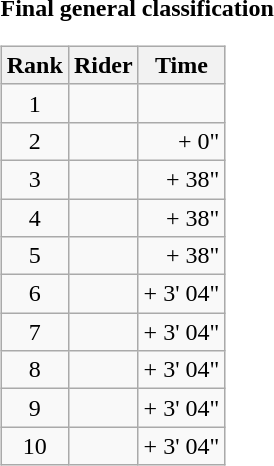<table>
<tr>
<td><strong>Final general classification</strong><br><table class="wikitable">
<tr>
<th scope="col">Rank</th>
<th scope="col">Rider</th>
<th scope="col">Time</th>
</tr>
<tr>
<td style="text-align:center;">1</td>
<td></td>
<td style="text-align:right;"></td>
</tr>
<tr>
<td style="text-align:center;">2</td>
<td></td>
<td style="text-align:right;">+ 0"</td>
</tr>
<tr>
<td style="text-align:center;">3</td>
<td></td>
<td style="text-align:right;">+ 38"</td>
</tr>
<tr>
<td style="text-align:center;">4</td>
<td></td>
<td style="text-align:right;">+ 38"</td>
</tr>
<tr>
<td style="text-align:center;">5</td>
<td></td>
<td style="text-align:right;">+ 38"</td>
</tr>
<tr>
<td style="text-align:center;">6</td>
<td></td>
<td style="text-align:right;">+ 3' 04"</td>
</tr>
<tr>
<td style="text-align:center;">7</td>
<td></td>
<td style="text-align:right;">+ 3' 04"</td>
</tr>
<tr>
<td style="text-align:center;">8</td>
<td></td>
<td style="text-align:right;">+ 3' 04"</td>
</tr>
<tr>
<td style="text-align:center;">9</td>
<td></td>
<td style="text-align:right;">+ 3' 04"</td>
</tr>
<tr>
<td style="text-align:center;">10</td>
<td></td>
<td style="text-align:right;">+ 3' 04"</td>
</tr>
</table>
</td>
</tr>
</table>
